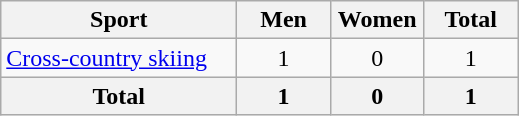<table class="wikitable sortable" style=text-align:center>
<tr>
<th width=150>Sport</th>
<th width=55>Men</th>
<th width=55>Women</th>
<th width=55>Total</th>
</tr>
<tr>
<td align=left><a href='#'>Cross-country skiing</a></td>
<td>1</td>
<td>0</td>
<td>1</td>
</tr>
<tr>
<th>Total</th>
<th>1</th>
<th>0</th>
<th>1</th>
</tr>
</table>
